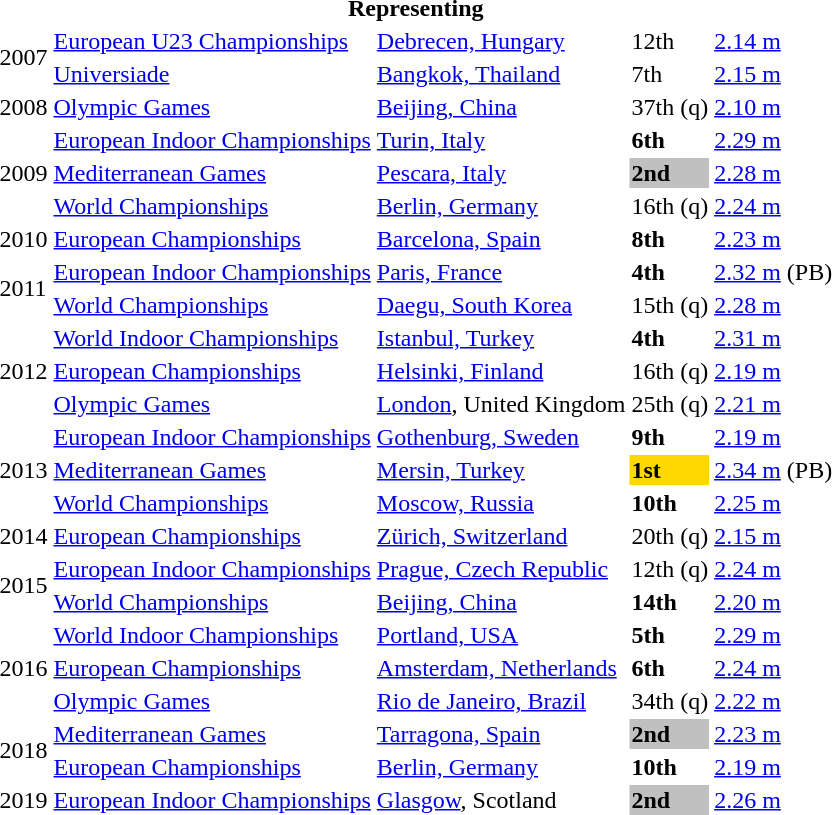<table>
<tr>
<th colspan="5">Representing </th>
</tr>
<tr>
<td rowspan=2>2007</td>
<td><a href='#'>European U23 Championships</a></td>
<td><a href='#'>Debrecen, Hungary</a></td>
<td>12th</td>
<td><a href='#'>2.14 m</a></td>
</tr>
<tr>
<td><a href='#'>Universiade</a></td>
<td><a href='#'>Bangkok, Thailand</a></td>
<td>7th</td>
<td><a href='#'>2.15 m</a></td>
</tr>
<tr>
<td>2008</td>
<td><a href='#'>Olympic Games</a></td>
<td><a href='#'>Beijing, China</a></td>
<td>37th (q)</td>
<td><a href='#'>2.10 m</a></td>
</tr>
<tr>
<td rowspan=3>2009</td>
<td><a href='#'>European Indoor Championships</a></td>
<td><a href='#'>Turin, Italy</a></td>
<td><strong>6th</strong></td>
<td><a href='#'>2.29 m</a></td>
</tr>
<tr>
<td><a href='#'>Mediterranean Games</a></td>
<td><a href='#'>Pescara, Italy</a></td>
<td bgcolor="silver"><strong>2nd</strong></td>
<td><a href='#'>2.28 m</a></td>
</tr>
<tr>
<td><a href='#'>World Championships</a></td>
<td><a href='#'>Berlin, Germany</a></td>
<td>16th (q)</td>
<td><a href='#'>2.24 m</a></td>
</tr>
<tr>
<td>2010</td>
<td><a href='#'>European Championships</a></td>
<td><a href='#'>Barcelona, Spain</a></td>
<td><strong>8th</strong></td>
<td><a href='#'>2.23 m</a></td>
</tr>
<tr>
<td rowspan=2>2011</td>
<td><a href='#'>European Indoor Championships</a></td>
<td><a href='#'>Paris, France</a></td>
<td><strong>4th</strong></td>
<td><a href='#'>2.32 m</a> (PB)</td>
</tr>
<tr>
<td><a href='#'>World Championships</a></td>
<td><a href='#'>Daegu, South Korea</a></td>
<td>15th (q)</td>
<td><a href='#'>2.28 m</a></td>
</tr>
<tr>
<td rowspan=3>2012</td>
<td><a href='#'>World Indoor Championships</a></td>
<td><a href='#'>Istanbul, Turkey</a></td>
<td><strong>4th</strong></td>
<td><a href='#'>2.31 m</a></td>
</tr>
<tr>
<td><a href='#'>European Championships</a></td>
<td><a href='#'>Helsinki, Finland</a></td>
<td>16th (q)</td>
<td><a href='#'>2.19 m</a></td>
</tr>
<tr>
<td><a href='#'>Olympic Games</a></td>
<td><a href='#'>London</a>, United Kingdom</td>
<td>25th (q)</td>
<td><a href='#'>2.21 m</a></td>
</tr>
<tr>
<td rowspan=3>2013</td>
<td><a href='#'>European Indoor Championships</a></td>
<td><a href='#'>Gothenburg, Sweden</a></td>
<td><strong>9th</strong></td>
<td><a href='#'>2.19 m</a></td>
</tr>
<tr>
<td><a href='#'>Mediterranean Games</a></td>
<td><a href='#'>Mersin, Turkey</a></td>
<td bgcolor="gold"><strong>1st</strong></td>
<td><a href='#'>2.34 m</a> (PB)</td>
</tr>
<tr>
<td><a href='#'>World Championships</a></td>
<td><a href='#'>Moscow, Russia</a></td>
<td><strong>10th</strong></td>
<td><a href='#'>2.25 m</a></td>
</tr>
<tr>
<td>2014</td>
<td><a href='#'>European Championships</a></td>
<td><a href='#'>Zürich, Switzerland</a></td>
<td>20th (q)</td>
<td><a href='#'>2.15 m</a></td>
</tr>
<tr>
<td rowspan=2>2015</td>
<td><a href='#'>European Indoor Championships</a></td>
<td><a href='#'>Prague, Czech Republic</a></td>
<td>12th (q)</td>
<td><a href='#'>2.24 m</a></td>
</tr>
<tr>
<td><a href='#'>World Championships</a></td>
<td><a href='#'>Beijing, China</a></td>
<td><strong>14th</strong></td>
<td><a href='#'>2.20 m</a></td>
</tr>
<tr>
<td rowspan=3>2016</td>
<td><a href='#'>World Indoor Championships</a></td>
<td><a href='#'>Portland, USA</a></td>
<td><strong>5th</strong></td>
<td><a href='#'>2.29 m</a></td>
</tr>
<tr>
<td><a href='#'>European Championships</a></td>
<td><a href='#'>Amsterdam, Netherlands</a></td>
<td><strong>6th</strong></td>
<td><a href='#'>2.24 m</a></td>
</tr>
<tr>
<td><a href='#'>Olympic Games</a></td>
<td><a href='#'>Rio de Janeiro, Brazil</a></td>
<td>34th (q)</td>
<td><a href='#'>2.22 m</a></td>
</tr>
<tr>
<td rowspan=2>2018</td>
<td><a href='#'>Mediterranean Games</a></td>
<td><a href='#'>Tarragona, Spain</a></td>
<td bgcolor=silver><strong>2nd</strong></td>
<td><a href='#'>2.23 m</a></td>
</tr>
<tr>
<td><a href='#'>European Championships</a></td>
<td><a href='#'>Berlin, Germany</a></td>
<td><strong>10th</strong></td>
<td><a href='#'>2.19 m</a></td>
</tr>
<tr>
<td>2019</td>
<td><a href='#'>European Indoor Championships</a></td>
<td><a href='#'>Glasgow</a>, Scotland</td>
<td bgcolor="silver"><strong>2nd</strong></td>
<td><a href='#'>2.26 m</a></td>
</tr>
</table>
